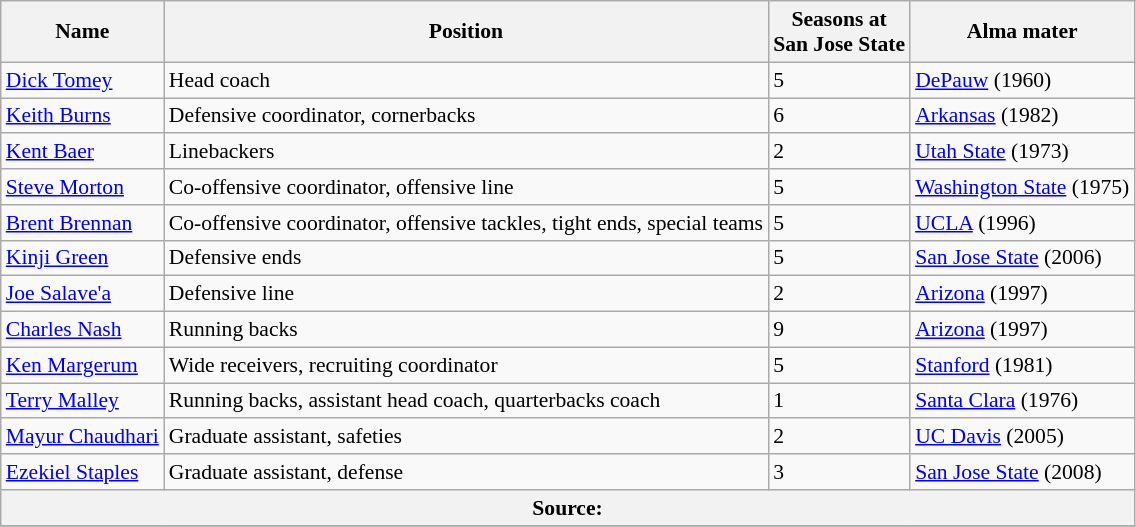<table class="wikitable" border="1" style="font-size:90%;">
<tr>
<th>Name</th>
<th>Position</th>
<th>Seasons at<br>San Jose State</th>
<th>Alma mater</th>
</tr>
<tr>
<td><a href='#'>Dick Tomey</a></td>
<td>Head coach</td>
<td>5</td>
<td><a href='#'>DePauw</a> (1960)</td>
</tr>
<tr>
<td><a href='#'>Keith Burns</a></td>
<td>Defensive coordinator, cornerbacks</td>
<td>6</td>
<td><a href='#'>Arkansas</a> (1982)</td>
</tr>
<tr>
<td><a href='#'>Kent Baer</a></td>
<td>Linebackers</td>
<td>2</td>
<td><a href='#'>Utah State</a> (1973)</td>
</tr>
<tr>
<td><a href='#'>Steve Morton</a></td>
<td>Co-offensive coordinator, offensive line</td>
<td>5</td>
<td><a href='#'>Washington State</a> (1975)</td>
</tr>
<tr>
<td><a href='#'>Brent Brennan</a></td>
<td>Co-offensive coordinator, offensive tackles, tight ends, special teams</td>
<td>5</td>
<td><a href='#'>UCLA</a> (1996)</td>
</tr>
<tr>
<td><a href='#'>Kinji Green</a></td>
<td>Defensive ends</td>
<td>5</td>
<td><a href='#'>San Jose State</a> (2006)</td>
</tr>
<tr>
<td><a href='#'>Joe Salave'a</a></td>
<td>Defensive line</td>
<td>2</td>
<td><a href='#'>Arizona</a> (1997)</td>
</tr>
<tr>
<td><a href='#'>Charles Nash</a></td>
<td>Running backs</td>
<td>9</td>
<td><a href='#'>Arizona</a> (1997)</td>
</tr>
<tr>
<td><a href='#'>Ken Margerum</a></td>
<td>Wide receivers, recruiting coordinator</td>
<td>5</td>
<td><a href='#'>Stanford</a> (1981)</td>
</tr>
<tr>
<td><a href='#'>Terry Malley</a></td>
<td>Running backs, assistant head coach, quarterbacks coach</td>
<td>1</td>
<td><a href='#'>Santa Clara</a> (1976)</td>
</tr>
<tr>
<td><a href='#'>Mayur Chaudhari</a></td>
<td>Graduate assistant, safeties</td>
<td>2</td>
<td><a href='#'>UC Davis</a> (2005)</td>
</tr>
<tr>
<td><a href='#'>Ezekiel Staples</a></td>
<td>Graduate assistant, defense</td>
<td>3</td>
<td><a href='#'>San Jose State</a> (2008)</td>
</tr>
<tr>
<th align=center colspan=4>Source:</th>
</tr>
<tr>
</tr>
</table>
